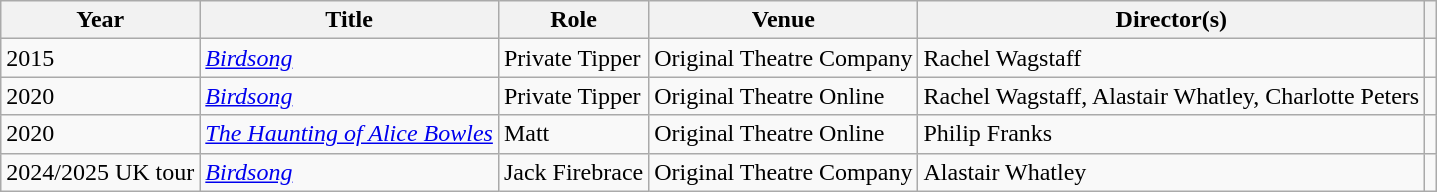<table class="wikitable sortable">
<tr>
<th scope="col">Year</th>
<th scope="col">Title</th>
<th scope="col">Role</th>
<th scope="col">Venue</th>
<th scope="col">Director(s)</th>
<th scope="col" class="unsortable"></th>
</tr>
<tr>
<td>2015</td>
<td><em><a href='#'>Birdsong</a></em></td>
<td>Private Tipper</td>
<td>Original Theatre Company</td>
<td>Rachel Wagstaff</td>
<td style="text-align: center;"></td>
</tr>
<tr>
<td>2020</td>
<td><em><a href='#'>Birdsong</a></em></td>
<td>Private Tipper</td>
<td>Original Theatre Online</td>
<td>Rachel Wagstaff, Alastair Whatley, Charlotte Peters</td>
<td style="text-align: center;"></td>
</tr>
<tr>
<td>2020</td>
<td><em><a href='#'>The Haunting of Alice Bowles</a></em></td>
<td>Matt</td>
<td>Original Theatre Online</td>
<td>Philip Franks</td>
<td style="text-align: center;"></td>
</tr>
<tr>
<td>2024/2025 UK tour</td>
<td><em><a href='#'>Birdsong</a></em></td>
<td>Jack Firebrace</td>
<td>Original Theatre Company</td>
<td>Alastair Whatley</td>
<td style="text-align: center;"></td>
</tr>
</table>
